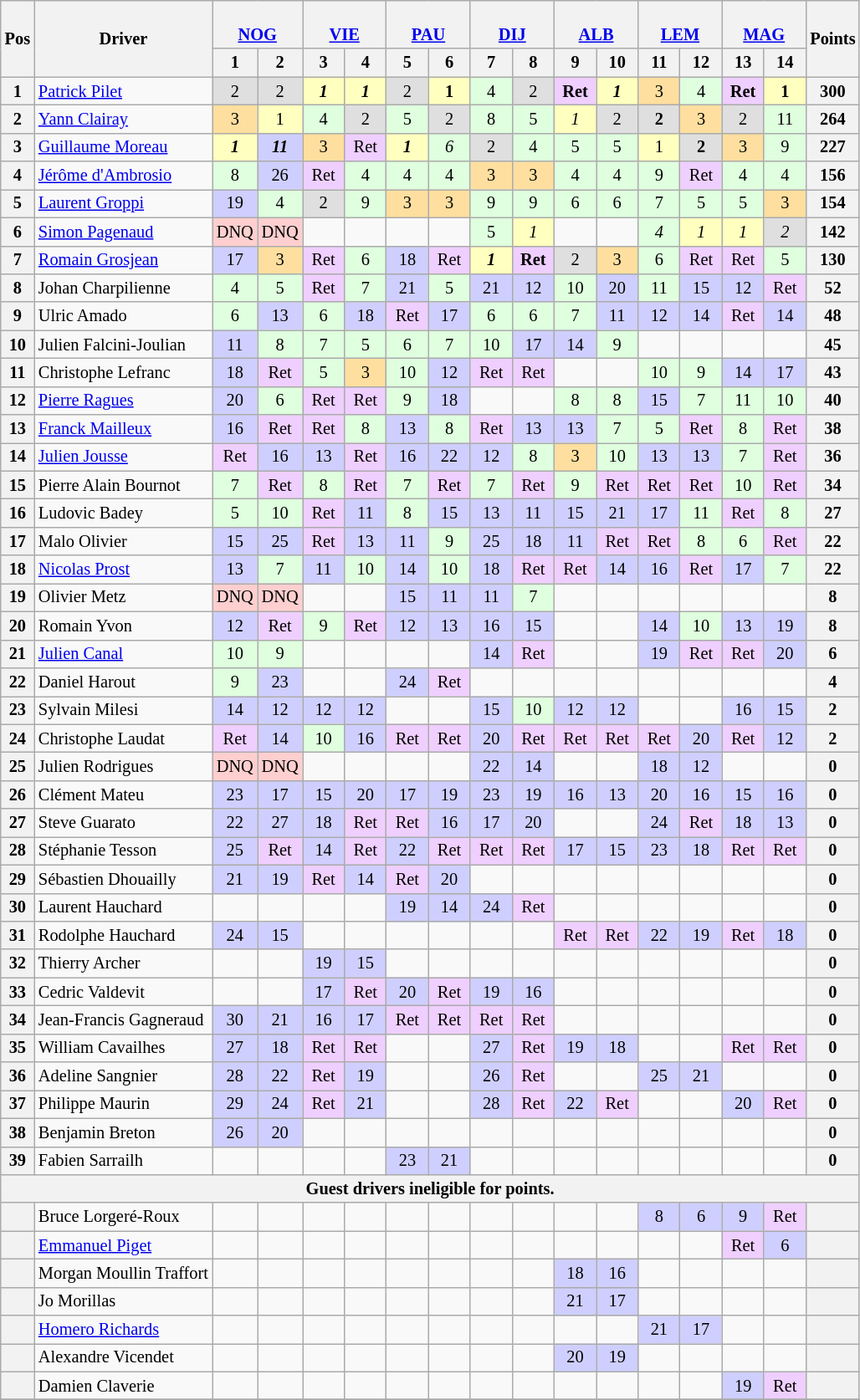<table class="wikitable" style="font-size:85%; text-align:center;">
<tr>
<th rowspan=2>Pos</th>
<th rowspan=2>Driver</th>
<th colspan=2><br><a href='#'>NOG</a></th>
<th colspan=2><br><a href='#'>VIE</a></th>
<th colspan=2><br><a href='#'>PAU</a></th>
<th colspan=2><br><a href='#'>DIJ</a></th>
<th colspan=2><br><a href='#'>ALB</a></th>
<th colspan=2><br><a href='#'>LEM</a></th>
<th colspan=2><br><a href='#'>MAG</a></th>
<th rowspan=2>Points</th>
</tr>
<tr>
<th width="27">1</th>
<th width="27">2</th>
<th width="27">3</th>
<th width="27">4</th>
<th width="27">5</th>
<th width="27">6</th>
<th width="27">7</th>
<th width="27">8</th>
<th width="27">9</th>
<th width="27">10</th>
<th width="27">11</th>
<th width="27">12</th>
<th width="27">13</th>
<th width="27">14</th>
</tr>
<tr>
<th>1</th>
<td align=left nowrap> <a href='#'>Patrick Pilet</a></td>
<td style="background:#DFDFDF;">2</td>
<td style="background:#DFDFDF;">2</td>
<td style="background:#FFFFBF;"><strong><em>1</em></strong></td>
<td style="background:#FFFFBF;"><strong><em>1</em></strong></td>
<td style="background:#DFDFDF;">2</td>
<td style="background:#FFFFBF;"><strong>1</strong></td>
<td style="background:#DFFFDF;">4</td>
<td style="background:#DFDFDF;">2</td>
<td style="background:#EFCFFF;"><strong>Ret</strong></td>
<td style="background:#FFFFBF;"><strong><em>1</em></strong></td>
<td style="background:#FFDF9F;">3</td>
<td style="background:#DFFFDF;">4</td>
<td style="background:#EFCFFF;"><strong>Ret</strong></td>
<td style="background:#FFFFBF;"><strong>1</strong></td>
<th>300</th>
</tr>
<tr>
<th>2</th>
<td align=left nowrap> <a href='#'>Yann Clairay</a></td>
<td style="background:#FFDF9F;">3</td>
<td style="background:#FFFFBF;">1</td>
<td style="background:#DFFFDF;">4</td>
<td style="background:#DFDFDF;">2</td>
<td style="background:#DFFFDF;">5</td>
<td style="background:#DFDFDF;">2</td>
<td style="background:#DFFFDF;">8</td>
<td style="background:#DFFFDF;">5</td>
<td style="background:#FFFFBF;"><em>1</em></td>
<td style="background:#DFDFDF;">2</td>
<td style="background:#DFDFDF;"><strong>2</strong></td>
<td style="background:#FFDF9F;">3</td>
<td style="background:#DFDFDF;">2</td>
<td style="background:#DFFFDF;">11</td>
<th>264</th>
</tr>
<tr>
<th>3</th>
<td align=left nowrap> <a href='#'>Guillaume Moreau</a></td>
<td style="background:#FFFFBF;"><strong><em>1</em></strong></td>
<td style="background:#CFCFFF;"><strong><em>11</em></strong></td>
<td style="background:#FFDF9F;">3</td>
<td style="background:#EFCFFF;">Ret</td>
<td style="background:#FFFFBF;"><strong><em>1</em></strong></td>
<td style="background:#DFFFDF;"><em>6</em></td>
<td style="background:#DFDFDF;">2</td>
<td style="background:#DFFFDF;">4</td>
<td style="background:#DFFFDF;">5</td>
<td style="background:#DFFFDF;">5</td>
<td style="background:#FFFFBF;">1</td>
<td style="background:#DFDFDF;"><strong>2</strong></td>
<td style="background:#FFDF9F;">3</td>
<td style="background:#DFFFDF;">9</td>
<th>227</th>
</tr>
<tr>
<th>4</th>
<td align=left nowrap> <a href='#'>Jérôme d'Ambrosio</a></td>
<td style="background:#DFFFDF;">8</td>
<td style="background:#CFCFFF;">26</td>
<td style="background:#EFCFFF;">Ret</td>
<td style="background:#DFFFDF;">4</td>
<td style="background:#DFFFDF;">4</td>
<td style="background:#DFFFDF;">4</td>
<td style="background:#FFDF9F;">3</td>
<td style="background:#FFDF9F;">3</td>
<td style="background:#DFFFDF;">4</td>
<td style="background:#DFFFDF;">4</td>
<td style="background:#DFFFDF;">9</td>
<td style="background:#EFCFFF;">Ret</td>
<td style="background:#DFFFDF;">4</td>
<td style="background:#DFFFDF;">4</td>
<th>156</th>
</tr>
<tr>
<th>5</th>
<td align=left nowrap> <a href='#'>Laurent Groppi</a></td>
<td style="background:#CFCFFF;">19</td>
<td style="background:#DFFFDF;">4</td>
<td style="background:#DFDFDF;">2</td>
<td style="background:#DFFFDF;">9</td>
<td style="background:#FFDF9F;">3</td>
<td style="background:#FFDF9F;">3</td>
<td style="background:#DFFFDF;">9</td>
<td style="background:#DFFFDF;">9</td>
<td style="background:#DFFFDF;">6</td>
<td style="background:#DFFFDF;">6</td>
<td style="background:#DFFFDF;">7</td>
<td style="background:#DFFFDF;">5</td>
<td style="background:#DFFFDF;">5</td>
<td style="background:#FFDF9F;">3</td>
<th>154</th>
</tr>
<tr>
<th>6</th>
<td align=left nowrap> <a href='#'>Simon Pagenaud</a></td>
<td style="background:#FFCFCF;">DNQ</td>
<td style="background:#FFCFCF;">DNQ</td>
<td></td>
<td></td>
<td></td>
<td></td>
<td style="background:#DFFFDF;">5</td>
<td style="background:#FFFFBF;"><em>1</em></td>
<td></td>
<td></td>
<td style="background:#DFFFDF;"><em>4</em></td>
<td style="background:#FFFFBF;"><em>1</em></td>
<td style="background:#FFFFBF;"><em>1</em></td>
<td style="background:#DFDFDF;"><em>2</em></td>
<th>142</th>
</tr>
<tr>
<th>7</th>
<td align=left nowrap> <a href='#'>Romain Grosjean</a></td>
<td style="background:#CFCFFF;">17</td>
<td style="background:#FFDF9F;">3</td>
<td style="background:#EFCFFF;">Ret</td>
<td style="background:#DFFFDF;">6</td>
<td style="background:#CFCFFF;">18</td>
<td style="background:#EFCFFF;">Ret</td>
<td style="background:#FFFFBF;"><strong><em>1</em></strong></td>
<td style="background:#EFCFFF;"><strong>Ret</strong></td>
<td style="background:#DFDFDF;">2</td>
<td style="background:#FFDF9F;">3</td>
<td style="background:#DFFFDF;">6</td>
<td style="background:#EFCFFF;">Ret</td>
<td style="background:#EFCFFF;">Ret</td>
<td style="background:#DFFFDF;">5</td>
<th>130</th>
</tr>
<tr>
<th>8</th>
<td align=left nowrap> Johan Charpilienne</td>
<td style="background:#DFFFDF;">4</td>
<td style="background:#DFFFDF;">5</td>
<td style="background:#EFCFFF;">Ret</td>
<td style="background:#DFFFDF;">7</td>
<td style="background:#CFCFFF;">21</td>
<td style="background:#DFFFDF;">5</td>
<td style="background:#CFCFFF;">21</td>
<td style="background:#CFCFFF;">12</td>
<td style="background:#DFFFDF;">10</td>
<td style="background:#CFCFFF;">20</td>
<td style="background:#DFFFDF;">11</td>
<td style="background:#CFCFFF;">15</td>
<td style="background:#CFCFFF;">12</td>
<td style="background:#EFCFFF;">Ret</td>
<th>52</th>
</tr>
<tr>
<th>9</th>
<td align=left nowrap> Ulric Amado</td>
<td style="background:#DFFFDF;">6</td>
<td style="background:#CFCFFF;">13</td>
<td style="background:#DFFFDF;">6</td>
<td style="background:#CFCFFF;">18</td>
<td style="background:#EFCFFF;">Ret</td>
<td style="background:#CFCFFF;">17</td>
<td style="background:#DFFFDF;">6</td>
<td style="background:#DFFFDF;">6</td>
<td style="background:#DFFFDF;">7</td>
<td style="background:#CFCFFF;">11</td>
<td style="background:#CFCFFF;">12</td>
<td style="background:#CFCFFF;">14</td>
<td style="background:#EFCFFF;">Ret</td>
<td style="background:#CFCFFF;">14</td>
<th>48</th>
</tr>
<tr>
<th>10</th>
<td align=left nowrap> Julien Falcini-Joulian</td>
<td style="background:#CFCFFF;">11</td>
<td style="background:#DFFFDF;">8</td>
<td style="background:#DFFFDF;">7</td>
<td style="background:#DFFFDF;">5</td>
<td style="background:#DFFFDF;">6</td>
<td style="background:#DFFFDF;">7</td>
<td style="background:#DFFFDF;">10</td>
<td style="background:#CFCFFF;">17</td>
<td style="background:#CFCFFF;">14</td>
<td style="background:#DFFFDF;">9</td>
<td></td>
<td></td>
<td></td>
<td></td>
<th>45</th>
</tr>
<tr>
<th>11</th>
<td align=left nowrap> Christophe Lefranc</td>
<td style="background:#CFCFFF;">18</td>
<td style="background:#EFCFFF;">Ret</td>
<td style="background:#DFFFDF;">5</td>
<td style="background:#FFDF9F;">3</td>
<td style="background:#DFFFDF;">10</td>
<td style="background:#CFCFFF;">12</td>
<td style="background:#EFCFFF;">Ret</td>
<td style="background:#EFCFFF;">Ret</td>
<td></td>
<td></td>
<td style="background:#DFFFDF;">10</td>
<td style="background:#DFFFDF;">9</td>
<td style="background:#CFCFFF;">14</td>
<td style="background:#CFCFFF;">17</td>
<th>43</th>
</tr>
<tr>
<th>12</th>
<td align=left nowrap> <a href='#'>Pierre Ragues</a></td>
<td style="background:#CFCFFF;">20</td>
<td style="background:#DFFFDF;">6</td>
<td style="background:#EFCFFF;">Ret</td>
<td style="background:#EFCFFF;">Ret</td>
<td style="background:#DFFFDF;">9</td>
<td style="background:#CFCFFF;">18</td>
<td></td>
<td></td>
<td style="background:#DFFFDF;">8</td>
<td style="background:#DFFFDF;">8</td>
<td style="background:#CFCFFF;">15</td>
<td style="background:#DFFFDF;">7</td>
<td style="background:#DFFFDF;">11</td>
<td style="background:#DFFFDF;">10</td>
<th>40</th>
</tr>
<tr>
<th>13</th>
<td align=left nowrap> <a href='#'>Franck Mailleux</a></td>
<td style="background:#CFCFFF;">16</td>
<td style="background:#EFCFFF;">Ret</td>
<td style="background:#EFCFFF;">Ret</td>
<td style="background:#DFFFDF;">8</td>
<td style="background:#CFCFFF;">13</td>
<td style="background:#DFFFDF;">8</td>
<td style="background:#EFCFFF;">Ret</td>
<td style="background:#CFCFFF;">13</td>
<td style="background:#CFCFFF;">13</td>
<td style="background:#DFFFDF;">7</td>
<td style="background:#DFFFDF;">5</td>
<td style="background:#EFCFFF;">Ret</td>
<td style="background:#DFFFDF;">8</td>
<td style="background:#EFCFFF;">Ret</td>
<th>38</th>
</tr>
<tr>
<th>14</th>
<td align=left nowrap> <a href='#'>Julien Jousse</a></td>
<td style="background:#EFCFFF;">Ret</td>
<td style="background:#CFCFFF;">16</td>
<td style="background:#CFCFFF;">13</td>
<td style="background:#EFCFFF;">Ret</td>
<td style="background:#CFCFFF;">16</td>
<td style="background:#CFCFFF;">22</td>
<td style="background:#CFCFFF;">12</td>
<td style="background:#DFFFDF;">8</td>
<td style="background:#FFDF9F;">3</td>
<td style="background:#DFFFDF;">10</td>
<td style="background:#CFCFFF;">13</td>
<td style="background:#CFCFFF;">13</td>
<td style="background:#DFFFDF;">7</td>
<td style="background:#EFCFFF;">Ret</td>
<th>36</th>
</tr>
<tr>
<th>15</th>
<td align=left nowrap> Pierre Alain Bournot</td>
<td style="background:#DFFFDF;">7</td>
<td style="background:#EFCFFF;">Ret</td>
<td style="background:#DFFFDF;">8</td>
<td style="background:#EFCFFF;">Ret</td>
<td style="background:#DFFFDF;">7</td>
<td style="background:#EFCFFF;">Ret</td>
<td style="background:#DFFFDF;">7</td>
<td style="background:#EFCFFF;">Ret</td>
<td style="background:#DFFFDF;">9</td>
<td style="background:#EFCFFF;">Ret</td>
<td style="background:#EFCFFF;">Ret</td>
<td style="background:#EFCFFF;">Ret</td>
<td style="background:#DFFFDF;">10</td>
<td style="background:#EFCFFF;">Ret</td>
<th>34</th>
</tr>
<tr>
<th>16</th>
<td align=left nowrap> Ludovic Badey</td>
<td style="background:#DFFFDF;">5</td>
<td style="background:#DFFFDF;">10</td>
<td style="background:#EFCFFF;">Ret</td>
<td style="background:#CFCFFF;">11</td>
<td style="background:#DFFFDF;">8</td>
<td style="background:#CFCFFF;">15</td>
<td style="background:#CFCFFF;">13</td>
<td style="background:#CFCFFF;">11</td>
<td style="background:#CFCFFF;">15</td>
<td style="background:#CFCFFF;">21</td>
<td style="background:#CFCFFF;">17</td>
<td style="background:#DFFFDF;">11</td>
<td style="background:#EFCFFF;">Ret</td>
<td style="background:#DFFFDF;">8</td>
<th>27</th>
</tr>
<tr>
<th>17</th>
<td align=left nowrap> Malo Olivier</td>
<td style="background:#CFCFFF;">15</td>
<td style="background:#CFCFFF;">25</td>
<td style="background:#EFCFFF;">Ret</td>
<td style="background:#CFCFFF;">13</td>
<td style="background:#CFCFFF;">11</td>
<td style="background:#DFFFDF;">9</td>
<td style="background:#CFCFFF;">25</td>
<td style="background:#CFCFFF;">18</td>
<td style="background:#CFCFFF;">11</td>
<td style="background:#EFCFFF;">Ret</td>
<td style="background:#EFCFFF;">Ret</td>
<td style="background:#DFFFDF;">8</td>
<td style="background:#DFFFDF;">6</td>
<td style="background:#EFCFFF;">Ret</td>
<th>22</th>
</tr>
<tr>
<th>18</th>
<td align=left nowrap> <a href='#'>Nicolas Prost</a></td>
<td style="background:#CFCFFF;">13</td>
<td style="background:#DFFFDF;">7</td>
<td style="background:#CFCFFF;">11</td>
<td style="background:#DFFFDF;">10</td>
<td style="background:#CFCFFF;">14</td>
<td style="background:#DFFFDF;">10</td>
<td style="background:#CFCFFF;">18</td>
<td style="background:#EFCFFF;">Ret</td>
<td style="background:#EFCFFF;">Ret</td>
<td style="background:#CFCFFF;">14</td>
<td style="background:#CFCFFF;">16</td>
<td style="background:#EFCFFF;">Ret</td>
<td style="background:#CFCFFF;">17</td>
<td style="background:#DFFFDF;">7</td>
<th>22</th>
</tr>
<tr>
<th>19</th>
<td align=left nowrap> Olivier Metz</td>
<td style="background:#FFCFCF;">DNQ</td>
<td style="background:#FFCFCF;">DNQ</td>
<td></td>
<td></td>
<td style="background:#CFCFFF;">15</td>
<td style="background:#CFCFFF;">11</td>
<td style="background:#CFCFFF;">11</td>
<td style="background:#DFFFDF;">7</td>
<td></td>
<td></td>
<td></td>
<td></td>
<td></td>
<td></td>
<th>8</th>
</tr>
<tr>
<th>20</th>
<td align=left nowrap> Romain Yvon</td>
<td style="background:#CFCFFF;">12</td>
<td style="background:#EFCFFF;">Ret</td>
<td style="background:#DFFFDF;">9</td>
<td style="background:#EFCFFF;">Ret</td>
<td style="background:#CFCFFF;">12</td>
<td style="background:#CFCFFF;">13</td>
<td style="background:#CFCFFF;">16</td>
<td style="background:#CFCFFF;">15</td>
<td></td>
<td></td>
<td style="background:#CFCFFF;">14</td>
<td style="background:#DFFFDF;">10</td>
<td style="background:#CFCFFF;">13</td>
<td style="background:#CFCFFF;">19</td>
<th>8</th>
</tr>
<tr>
<th>21</th>
<td align=left nowrap> <a href='#'>Julien Canal</a></td>
<td style="background:#DFFFDF;">10</td>
<td style="background:#DFFFDF;">9</td>
<td></td>
<td></td>
<td></td>
<td></td>
<td style="background:#CFCFFF;">14</td>
<td style="background:#EFCFFF;">Ret</td>
<td></td>
<td></td>
<td style="background:#CFCFFF;">19</td>
<td style="background:#EFCFFF;">Ret</td>
<td style="background:#EFCFFF;">Ret</td>
<td style="background:#CFCFFF;">20</td>
<th>6</th>
</tr>
<tr>
<th>22</th>
<td align=left nowrap> Daniel Harout</td>
<td style="background:#DFFFDF;">9</td>
<td style="background:#CFCFFF;">23</td>
<td></td>
<td></td>
<td style="background:#CFCFFF;">24</td>
<td style="background:#EFCFFF;">Ret</td>
<td></td>
<td></td>
<td></td>
<td></td>
<td></td>
<td></td>
<td></td>
<td></td>
<th>4</th>
</tr>
<tr>
<th>23</th>
<td align=left nowrap> Sylvain Milesi</td>
<td style="background:#CFCFFF;">14</td>
<td style="background:#CFCFFF;">12</td>
<td style="background:#CFCFFF;">12</td>
<td style="background:#CFCFFF;">12</td>
<td></td>
<td></td>
<td style="background:#CFCFFF;">15</td>
<td style="background:#DFFFDF;">10</td>
<td style="background:#CFCFFF;">12</td>
<td style="background:#CFCFFF;">12</td>
<td></td>
<td></td>
<td style="background:#CFCFFF;">16</td>
<td style="background:#CFCFFF;">15</td>
<th>2</th>
</tr>
<tr>
<th>24</th>
<td align=left nowrap> Christophe Laudat</td>
<td style="background:#EFCFFF;">Ret</td>
<td style="background:#CFCFFF;">14</td>
<td style="background:#DFFFDF;">10</td>
<td style="background:#CFCFFF;">16</td>
<td style="background:#EFCFFF;">Ret</td>
<td style="background:#EFCFFF;">Ret</td>
<td style="background:#CFCFFF;">20</td>
<td style="background:#EFCFFF;">Ret</td>
<td style="background:#EFCFFF;">Ret</td>
<td style="background:#EFCFFF;">Ret</td>
<td style="background:#EFCFFF;">Ret</td>
<td style="background:#CFCFFF;">20</td>
<td style="background:#EFCFFF;">Ret</td>
<td style="background:#CFCFFF;">12</td>
<th>2</th>
</tr>
<tr>
<th>25</th>
<td align=left nowrap> Julien Rodrigues</td>
<td style="background:#FFCFCF;">DNQ</td>
<td style="background:#FFCFCF;">DNQ</td>
<td></td>
<td></td>
<td></td>
<td></td>
<td style="background:#CFCFFF;">22</td>
<td style="background:#CFCFFF;">14</td>
<td></td>
<td></td>
<td style="background:#CFCFFF;">18</td>
<td style="background:#CFCFFF;">12</td>
<td></td>
<td></td>
<th>0</th>
</tr>
<tr>
<th>26</th>
<td align=left nowrap> Clément Mateu</td>
<td style="background:#CFCFFF;">23</td>
<td style="background:#CFCFFF;">17</td>
<td style="background:#CFCFFF;">15</td>
<td style="background:#CFCFFF;">20</td>
<td style="background:#CFCFFF;">17</td>
<td style="background:#CFCFFF;">19</td>
<td style="background:#CFCFFF;">23</td>
<td style="background:#CFCFFF;">19</td>
<td style="background:#CFCFFF;">16</td>
<td style="background:#CFCFFF;">13</td>
<td style="background:#CFCFFF;">20</td>
<td style="background:#CFCFFF;">16</td>
<td style="background:#CFCFFF;">15</td>
<td style="background:#CFCFFF;">16</td>
<th>0</th>
</tr>
<tr>
<th>27</th>
<td align=left nowrap> Steve Guarato</td>
<td style="background:#CFCFFF;">22</td>
<td style="background:#CFCFFF;">27</td>
<td style="background:#CFCFFF;">18</td>
<td style="background:#EFCFFF;">Ret</td>
<td style="background:#EFCFFF;">Ret</td>
<td style="background:#CFCFFF;">16</td>
<td style="background:#CFCFFF;">17</td>
<td style="background:#CFCFFF;">20</td>
<td></td>
<td></td>
<td style="background:#CFCFFF;">24</td>
<td style="background:#EFCFFF;">Ret</td>
<td style="background:#CFCFFF;">18</td>
<td style="background:#CFCFFF;">13</td>
<th>0</th>
</tr>
<tr>
<th>28</th>
<td align=left nowrap> Stéphanie Tesson</td>
<td style="background:#CFCFFF;">25</td>
<td style="background:#EFCFFF;">Ret</td>
<td style="background:#CFCFFF;">14</td>
<td style="background:#EFCFFF;">Ret</td>
<td style="background:#CFCFFF;">22</td>
<td style="background:#EFCFFF;">Ret</td>
<td style="background:#EFCFFF;">Ret</td>
<td style="background:#EFCFFF;">Ret</td>
<td style="background:#CFCFFF;">17</td>
<td style="background:#CFCFFF;">15</td>
<td style="background:#CFCFFF;">23</td>
<td style="background:#CFCFFF;">18</td>
<td style="background:#EFCFFF;">Ret</td>
<td style="background:#EFCFFF;">Ret</td>
<th>0</th>
</tr>
<tr>
<th>29</th>
<td align=left nowrap> Sébastien Dhouailly</td>
<td style="background:#CFCFFF;">21</td>
<td style="background:#CFCFFF;">19</td>
<td style="background:#EFCFFF;">Ret</td>
<td style="background:#CFCFFF;">14</td>
<td style="background:#EFCFFF;">Ret</td>
<td style="background:#CFCFFF;">20</td>
<td></td>
<td></td>
<td></td>
<td></td>
<td></td>
<td></td>
<td></td>
<td></td>
<th>0</th>
</tr>
<tr>
<th>30</th>
<td align=left nowrap> Laurent Hauchard</td>
<td></td>
<td></td>
<td></td>
<td></td>
<td style="background:#CFCFFF;">19</td>
<td style="background:#CFCFFF;">14</td>
<td style="background:#CFCFFF;">24</td>
<td style="background:#EFCFFF;">Ret</td>
<td></td>
<td></td>
<td></td>
<td></td>
<td></td>
<td></td>
<th>0</th>
</tr>
<tr>
<th>31</th>
<td align=left nowrap> Rodolphe Hauchard</td>
<td style="background:#CFCFFF;">24</td>
<td style="background:#CFCFFF;">15</td>
<td></td>
<td></td>
<td></td>
<td></td>
<td></td>
<td></td>
<td style="background:#EFCFFF;">Ret</td>
<td style="background:#EFCFFF;">Ret</td>
<td style="background:#CFCFFF;">22</td>
<td style="background:#CFCFFF;">19</td>
<td style="background:#EFCFFF;">Ret</td>
<td style="background:#CFCFFF;">18</td>
<th>0</th>
</tr>
<tr>
<th>32</th>
<td align=left nowrap> Thierry Archer</td>
<td></td>
<td></td>
<td style="background:#CFCFFF;">19</td>
<td style="background:#CFCFFF;">15</td>
<td></td>
<td></td>
<td></td>
<td></td>
<td></td>
<td></td>
<td></td>
<td></td>
<td></td>
<td></td>
<th>0</th>
</tr>
<tr>
<th>33</th>
<td align=left nowrap> Cedric Valdevit</td>
<td></td>
<td></td>
<td style="background:#CFCFFF;">17</td>
<td style="background:#EFCFFF;">Ret</td>
<td style="background:#CFCFFF;">20</td>
<td style="background:#EFCFFF;">Ret</td>
<td style="background:#CFCFFF;">19</td>
<td style="background:#CFCFFF;">16</td>
<td></td>
<td></td>
<td></td>
<td></td>
<td></td>
<td></td>
<th>0</th>
</tr>
<tr>
<th>34</th>
<td align=left nowrap> Jean-Francis Gagneraud</td>
<td style="background:#CFCFFF;">30</td>
<td style="background:#CFCFFF;">21</td>
<td style="background:#CFCFFF;">16</td>
<td style="background:#CFCFFF;">17</td>
<td style="background:#EFCFFF;">Ret</td>
<td style="background:#EFCFFF;">Ret</td>
<td style="background:#EFCFFF;">Ret</td>
<td style="background:#EFCFFF;">Ret</td>
<td></td>
<td></td>
<td></td>
<td></td>
<td></td>
<td></td>
<th>0</th>
</tr>
<tr>
<th>35</th>
<td align=left nowrap> William Cavailhes</td>
<td style="background:#CFCFFF;">27</td>
<td style="background:#CFCFFF;">18</td>
<td style="background:#EFCFFF;">Ret</td>
<td style="background:#EFCFFF;">Ret</td>
<td></td>
<td></td>
<td style="background:#CFCFFF;">27</td>
<td style="background:#EFCFFF;">Ret</td>
<td style="background:#CFCFFF;">19</td>
<td style="background:#CFCFFF;">18</td>
<td></td>
<td></td>
<td style="background:#EFCFFF;">Ret</td>
<td style="background:#EFCFFF;">Ret</td>
<th>0</th>
</tr>
<tr>
<th>36</th>
<td align=left nowrap> Adeline Sangnier</td>
<td style="background:#CFCFFF;">28</td>
<td style="background:#CFCFFF;">22</td>
<td style="background:#EFCFFF;">Ret</td>
<td style="background:#CFCFFF;">19</td>
<td></td>
<td></td>
<td style="background:#CFCFFF;">26</td>
<td style="background:#EFCFFF;">Ret</td>
<td></td>
<td></td>
<td style="background:#CFCFFF;">25</td>
<td style="background:#CFCFFF;">21</td>
<td></td>
<td></td>
<th>0</th>
</tr>
<tr>
<th>37</th>
<td align=left nowrap> Philippe Maurin</td>
<td style="background:#CFCFFF;">29</td>
<td style="background:#CFCFFF;">24</td>
<td style="background:#EFCFFF;">Ret</td>
<td style="background:#CFCFFF;">21</td>
<td></td>
<td></td>
<td style="background:#CFCFFF;">28</td>
<td style="background:#EFCFFF;">Ret</td>
<td style="background:#CFCFFF;">22</td>
<td style="background:#EFCFFF;">Ret</td>
<td></td>
<td></td>
<td style="background:#CFCFFF;">20</td>
<td style="background:#EFCFFF;">Ret</td>
<th>0</th>
</tr>
<tr>
<th>38</th>
<td align=left nowrap> Benjamin Breton</td>
<td style="background:#CFCFFF;">26</td>
<td style="background:#CFCFFF;">20</td>
<td></td>
<td></td>
<td></td>
<td></td>
<td></td>
<td></td>
<td></td>
<td></td>
<td></td>
<td></td>
<td></td>
<td></td>
<th>0</th>
</tr>
<tr>
<th>39</th>
<td align=left nowrap> Fabien Sarrailh</td>
<td></td>
<td></td>
<td></td>
<td></td>
<td style="background:#CFCFFF;">23</td>
<td style="background:#CFCFFF;">21</td>
<td></td>
<td></td>
<td></td>
<td></td>
<td></td>
<td></td>
<td></td>
<td></td>
<th>0</th>
</tr>
<tr>
<th colspan=19>Guest drivers ineligible for points.</th>
</tr>
<tr>
<th></th>
<td align=left nowrap> Bruce Lorgeré-Roux</td>
<td></td>
<td></td>
<td></td>
<td></td>
<td></td>
<td></td>
<td></td>
<td></td>
<td></td>
<td></td>
<td style="background:#CFCFFF;">8</td>
<td style="background:#CFCFFF;">6</td>
<td style="background:#CFCFFF;">9</td>
<td style="background:#EFCFFF;">Ret</td>
<th></th>
</tr>
<tr>
<th></th>
<td align=left nowrap> <a href='#'>Emmanuel Piget</a></td>
<td></td>
<td></td>
<td></td>
<td></td>
<td></td>
<td></td>
<td></td>
<td></td>
<td></td>
<td></td>
<td></td>
<td></td>
<td style="background:#EFCFFF;">Ret</td>
<td style="background:#CFCFFF;">6</td>
<th></th>
</tr>
<tr>
<th></th>
<td align=left nowrap> Morgan Moullin Traffort</td>
<td></td>
<td></td>
<td></td>
<td></td>
<td></td>
<td></td>
<td></td>
<td></td>
<td style="background:#CFCFFF;">18</td>
<td style="background:#CFCFFF;">16</td>
<td></td>
<td></td>
<td></td>
<td></td>
<th></th>
</tr>
<tr>
<th></th>
<td align=left nowrap> Jo Morillas</td>
<td></td>
<td></td>
<td></td>
<td></td>
<td></td>
<td></td>
<td></td>
<td></td>
<td style="background:#CFCFFF;">21</td>
<td style="background:#CFCFFF;">17</td>
<td></td>
<td></td>
<td></td>
<td></td>
<th></th>
</tr>
<tr>
<th></th>
<td align=left nowrap> <a href='#'>Homero Richards</a></td>
<td></td>
<td></td>
<td></td>
<td></td>
<td></td>
<td></td>
<td></td>
<td></td>
<td></td>
<td></td>
<td style="background:#CFCFFF;">21</td>
<td style="background:#CFCFFF;">17</td>
<td></td>
<td></td>
<th></th>
</tr>
<tr>
<th></th>
<td align=left nowrap> Alexandre Vicendet</td>
<td></td>
<td></td>
<td></td>
<td></td>
<td></td>
<td></td>
<td></td>
<td></td>
<td style="background:#CFCFFF;">20</td>
<td style="background:#CFCFFF;">19</td>
<td></td>
<td></td>
<td></td>
<td></td>
<th></th>
</tr>
<tr>
<th></th>
<td align=left nowrap> Damien Claverie</td>
<td></td>
<td></td>
<td></td>
<td></td>
<td></td>
<td></td>
<td></td>
<td></td>
<td></td>
<td></td>
<td></td>
<td></td>
<td style="background:#CFCFFF;">19</td>
<td style="background:#EFCFFF;">Ret</td>
<th></th>
</tr>
<tr>
</tr>
</table>
